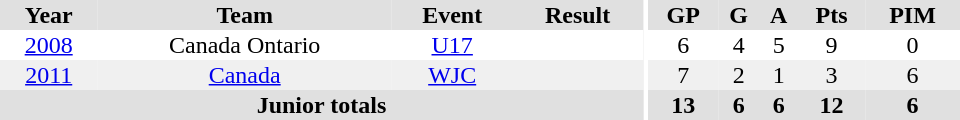<table border="0" cellpadding="1" cellspacing="0" ID="Table3" style="text-align:center; width:40em;">
<tr bgcolor="#e0e0e0">
<th>Year</th>
<th>Team</th>
<th>Event</th>
<th>Result</th>
<th rowspan="99" bgcolor="#ffffff"></th>
<th>GP</th>
<th>G</th>
<th>A</th>
<th>Pts</th>
<th>PIM</th>
</tr>
<tr>
<td><a href='#'>2008</a></td>
<td>Canada Ontario</td>
<td><a href='#'>U17</a></td>
<td></td>
<td>6</td>
<td>4</td>
<td>5</td>
<td>9</td>
<td>0</td>
</tr>
<tr bgcolor="#f0f0f0">
<td><a href='#'>2011</a></td>
<td><a href='#'>Canada</a></td>
<td><a href='#'>WJC</a></td>
<td></td>
<td>7</td>
<td>2</td>
<td>1</td>
<td>3</td>
<td>6</td>
</tr>
<tr bgcolor="#e0e0e0">
<th colspan="4">Junior totals</th>
<th>13</th>
<th>6</th>
<th>6</th>
<th>12</th>
<th>6</th>
</tr>
</table>
